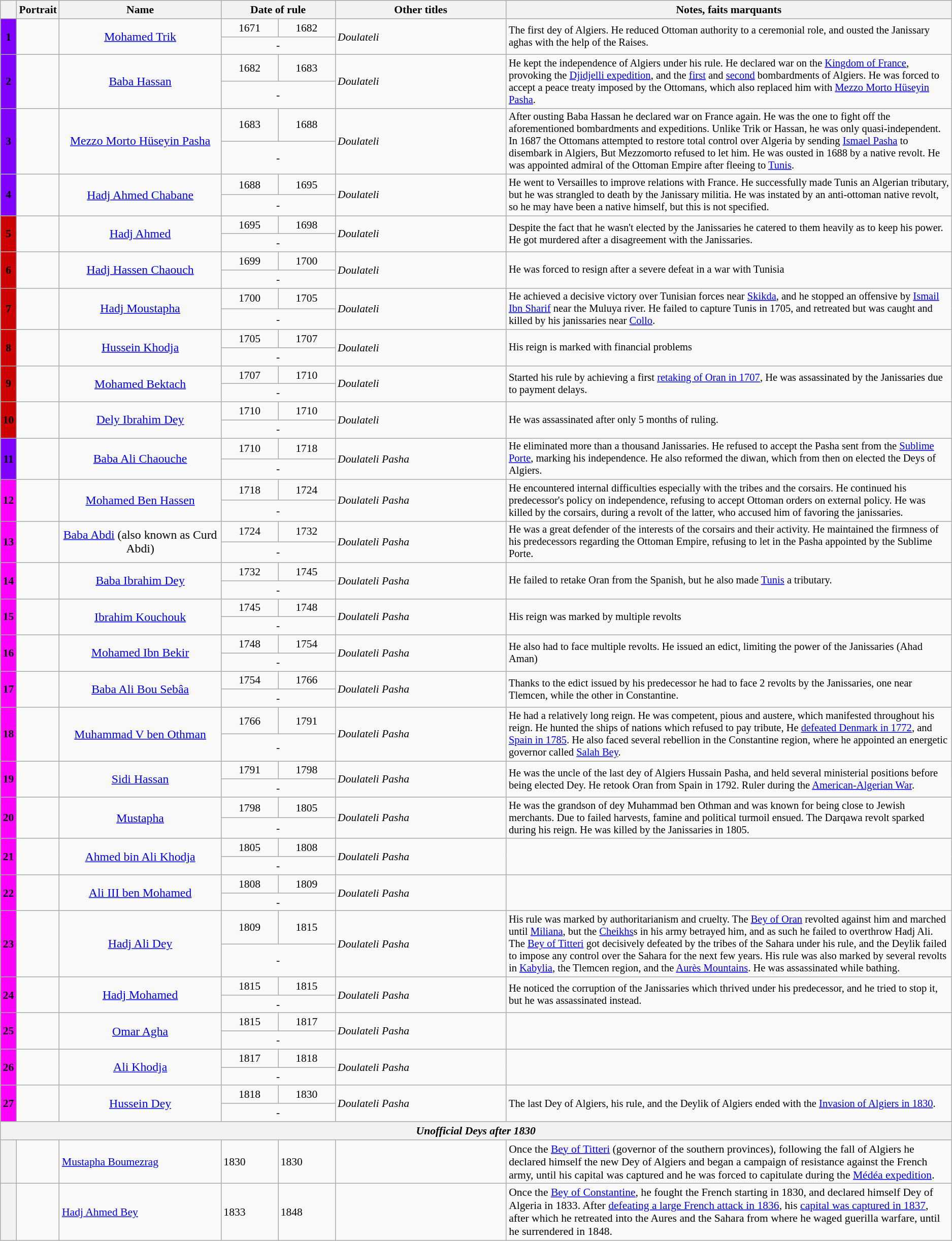<table class="wikitable" style="font-size:90%">
<tr>
<th scope="col"></th>
<th scope="col">Portrait</th>
<th scope="col" width="17%">Name</th>
<th colspan="2" scope="col" width="12%">Date of rule</th>
<th scope="col" width="18%">Other titles</th>
<th scope="col">Notes, faits marquants</th>
</tr>
<tr>
<th rowspan="2" style="background-color: #7F00FF">1</th>
<td rowspan="2"></td>
<td rowspan="2" align="center" style="font-size:110%"><a href='#'>Mohamed Trik</a></td>
<td align="center">1671</td>
<td align="center">1682</td>
<td rowspan="2"><em>Doulateli</em></td>
<td rowspan="2" style="font-size:95%">The first dey of Algiers. He reduced Ottoman authority to a ceremonial role, and ousted the Janissary aghas with the help of the Raises.</td>
</tr>
<tr>
<td colspan="2" align="center">-</td>
</tr>
<tr>
<th rowspan="2" style="background-color: #7F00FF">2</th>
<td rowspan="2"></td>
<td rowspan="2" align="center" style="font-size:110%"><a href='#'>Baba Hassan</a></td>
<td align="center">1682</td>
<td align="center">1683</td>
<td rowspan="2"><em>Doulateli</em></td>
<td rowspan="2" style="font-size:95%">He kept the independence of Algiers under his rule. He declared war on the <a href='#'>Kingdom of France</a>, provoking the <a href='#'>Djidjelli expedition</a>, and the <a href='#'>first</a> and <a href='#'>second</a> bombardments of Algiers. He was forced to accept a peace treaty imposed by the Ottomans, which also replaced him with <a href='#'>Mezzo Morto Hüseyin Pasha</a>.</td>
</tr>
<tr>
<td colspan="2" align="center">-</td>
</tr>
<tr>
<th rowspan="2" style="background-color: #7F00FF">3</th>
<td rowspan="2"></td>
<td rowspan="2" align="center" style="font-size:110%"><a href='#'>Mezzo Morto Hüseyin Pasha</a></td>
<td align="center">1683</td>
<td align="center">1688</td>
<td rowspan="2"><em>Doulateli</em></td>
<td rowspan="2" style="font-size:95%">After ousting Baba Hassan he declared war on France again. He was the one to fight off the aforementioned bombardments and expeditions. Unlike Trik or Hassan, he was only quasi-independent. In 1687 the Ottomans attempted to restore total control over Algeria by sending <a href='#'>Ismael Pasha</a> to disembark in Algiers, But Mezzomorto refused to let him. He was ousted in 1688 by a native revolt. He was appointed admiral of the Ottoman Empire after fleeing to <a href='#'>Tunis</a>.</td>
</tr>
<tr>
<td colspan="2" align="center">-</td>
</tr>
<tr>
<th rowspan="2" style="background-color: #7F00FF">4</th>
<td rowspan="2"></td>
<td rowspan="2" align="center" style="font-size:110%"><a href='#'>Hadj Ahmed Chabane</a></td>
<td align="center">1688</td>
<td align="center">1695</td>
<td rowspan="2"><em>Doulateli</em></td>
<td rowspan="2" style="font-size:95%">He went to Versailles to improve relations with France. He successfully made Tunis an Algerian tributary, but he was strangled to death by the Janissary militia. He was instated by an anti-ottoman native revolt, so he may have been a native himself, but this is not specified.</td>
</tr>
<tr>
<td colspan="2" align="center">-</td>
</tr>
<tr>
<th rowspan="2" style="background-color: #CC0000">5</th>
<td rowspan="2"></td>
<td rowspan="2" align="center" style="font-size:110%"><a href='#'>Hadj Ahmed</a></td>
<td align="center">1695</td>
<td align="center">1698</td>
<td rowspan="2"><em>Doulateli</em></td>
<td rowspan="2" style="font-size:95%">Despite the fact that he wasn't elected by the Janissaries he catered to them heavily as to keep his power. He got murdered after a disagreement with the Janissaries.</td>
</tr>
<tr>
<td colspan="2" align="center">-</td>
</tr>
<tr>
<th rowspan="2" style="background-color: #CC0000">6</th>
<td rowspan="2"></td>
<td rowspan="2" align="center" style="font-size:110%"><a href='#'>Hadj Hassen Chaouch</a></td>
<td align="center">1699</td>
<td align="center">1700</td>
<td rowspan="2"><em>Doulateli</em></td>
<td rowspan="2" style="font-size:95%">He was forced to resign after a severe defeat in a war with Tunisia</td>
</tr>
<tr>
<td colspan="2" align="center">-</td>
</tr>
<tr>
<th rowspan="2" style="background-color: #CC0000">7</th>
<td rowspan="2"></td>
<td rowspan="2" align="center" style="font-size:110%"><a href='#'>Hadj Moustapha</a></td>
<td align="center">1700</td>
<td align="center">1705</td>
<td rowspan="2"><em>Doulateli</em></td>
<td rowspan="2" style="font-size:95%">He achieved a decisive victory over Tunisian forces near <a href='#'>Skikda</a>, and he stopped an offensive by <a href='#'>Ismail Ibn Sharif</a> near the Muluya river. He failed to capture Tunis in 1705, and retreated but was caught and killed by his janissaries near <a href='#'>Collo</a>.</td>
</tr>
<tr>
<td colspan="2" align="center">-</td>
</tr>
<tr>
<th rowspan="2" style="background-color: #CC0000">8</th>
<td rowspan="2"></td>
<td rowspan="2" align="center" style="font-size:110%"><a href='#'>Hussein Khodja</a></td>
<td align="center">1705</td>
<td align="center">1707</td>
<td rowspan="2"><em>Doulateli</em></td>
<td rowspan="2" style="font-size:95%">His reign is marked with financial problems</td>
</tr>
<tr>
<td colspan="2" align="center">-</td>
</tr>
<tr>
<th rowspan="2" style="background-color: #CC0000">9</th>
<td rowspan="2"></td>
<td rowspan="2" align="center" style="font-size:110%"><a href='#'>Mohamed Bektach</a></td>
<td align="center">1707</td>
<td align="center">1710</td>
<td rowspan="2"><em>Doulateli</em></td>
<td rowspan="2" style="font-size:95%">Started his rule by achieving a first <a href='#'>retaking of Oran in 1707</a>, He was assassinated by the Janissaries due to payment delays.</td>
</tr>
<tr>
<td colspan="2" align="center">-</td>
</tr>
<tr>
<th rowspan="2" style="background-color: #CC0000">10</th>
<td rowspan="2"></td>
<td rowspan="2" align="center" style="font-size:110%"><a href='#'>Dely Ibrahim Dey</a></td>
<td align="center">1710</td>
<td align="center">1710</td>
<td rowspan="2"><em>Doulateli</em></td>
<td rowspan="2" style="font-size:95%">He was assassinated after only 5 months of ruling.</td>
</tr>
<tr>
<td colspan="2" align="center">-</td>
</tr>
<tr>
<th rowspan="2" style="background-color: #7F00FF">11</th>
<td rowspan="2"></td>
<td rowspan="2" align="center" style="font-size:110%"><a href='#'>Baba Ali Chaouche</a></td>
<td align="center">1710</td>
<td align="center">1718</td>
<td rowspan="2"><em>Doulateli Pasha</em></td>
<td rowspan="2" style="font-size:95%">He eliminated more than a thousand Janissaries. He refused to accept the Pasha sent from the <a href='#'>Sublime Porte</a>, marking his independence. He also reformed the diwan, which from then on elected the Deys of Algiers.</td>
</tr>
<tr>
<td colspan="2" align="center">-</td>
</tr>
<tr>
<th rowspan="2" style="background-color: #FF00FF">12</th>
<td rowspan="2"></td>
<td rowspan="2" align="center" style="font-size:110%"><a href='#'>Mohamed Ben Hassen</a></td>
<td align="center">1718</td>
<td align="center">1724</td>
<td rowspan="2"><em>Doulateli Pasha</em></td>
<td rowspan="2" style="font-size:95%">He encountered internal difficulties especially with the tribes and the corsairs. He continued his predecessor's policy on independence, refusing to accept Ottoman orders on external policy. He was killed by the corsairs, during a revolt of the latter, who accused him of favoring the janissaries.</td>
</tr>
<tr>
<td colspan="2" align="center">-</td>
</tr>
<tr>
<th rowspan="2" style="background-color: #FF00FF">13</th>
<td rowspan="2"></td>
<td rowspan="2" align="center" style="font-size:110%"><a href='#'>Baba Abdi</a> (also known as Curd Abdi)</td>
<td align="center">1724</td>
<td align="center">1732</td>
<td rowspan="2"><em>Doulateli Pasha</em></td>
<td rowspan="2" style="font-size:95%">He was a great defender of the interests of the corsairs and their activity. He maintained the firmness of his predecessors regarding the Ottoman Empire, refusing to let in the Pasha appointed by the Sublime Porte.</td>
</tr>
<tr>
<td colspan="2" align="center">-</td>
</tr>
<tr>
<th rowspan="2" style="background-color: #FF00FF">14</th>
<td rowspan="2"></td>
<td rowspan="2" align="center" style="font-size:110%"><a href='#'>Baba Ibrahim Dey</a></td>
<td align="center">1732</td>
<td align="center">1745</td>
<td rowspan="2"><em>Doulateli Pasha</em></td>
<td rowspan="2" style="font-size:95%">He failed to retake Oran from the Spanish,  but he also made <a href='#'>Tunis</a> a tributary.</td>
</tr>
<tr>
<td colspan="2" align="center">-</td>
</tr>
<tr>
<th rowspan="2" style="background-color: #FF00FF">15</th>
<td rowspan="2"></td>
<td rowspan="2" align="center" style="font-size:110%"><a href='#'>Ibrahim Kouchouk</a></td>
<td align="center">1745</td>
<td align="center">1748</td>
<td rowspan="2"><em>Doulateli Pasha</em></td>
<td rowspan="2" style="font-size:95%">His reign was marked by multiple revolts</td>
</tr>
<tr>
<td colspan="2" align="center">-</td>
</tr>
<tr>
<th rowspan="2" style="background-color: #FF00FF">16</th>
<td rowspan="2"></td>
<td rowspan="2" align="center" style="font-size:110%"><a href='#'>Mohamed Ibn Bekir</a></td>
<td align="center">1748</td>
<td align="center">1754</td>
<td rowspan="2"><em>Doulateli Pasha</em></td>
<td rowspan="2" style="font-size:95%">He also had to face multiple revolts. He issued an edict, limiting the power of the Janissaries (Ahad Aman)</td>
</tr>
<tr>
<td colspan="2" align="center">-</td>
</tr>
<tr>
<th rowspan="2" style="background-color: #FF00FF">17</th>
<td rowspan="2"></td>
<td rowspan="2" align="center" style="font-size:110%"><a href='#'>Baba Ali Bou Sebâa</a></td>
<td align="center">1754</td>
<td align="center">1766</td>
<td rowspan="2"><em>Doulateli Pasha</em></td>
<td rowspan="2" style="font-size:95%">Thanks to the edict issued by his predecessor he had to face 2 revolts by the Janissaries, one near Tlemcen, while the other in Constantine.</td>
</tr>
<tr>
<td colspan="2" align="center">-</td>
</tr>
<tr>
<th rowspan="2" style="background-color: #FF00FF">18</th>
<td rowspan="2"></td>
<td rowspan="2" align="center" style="font-size:110%"><a href='#'>Muhammad V ben Othman</a></td>
<td align="center">1766</td>
<td align="center">1791</td>
<td rowspan="2"><em>Doulateli Pasha</em></td>
<td rowspan="2" style="font-size:95%">He had a relatively long reign. He was competent, pious and austere, which manifested throughout his reign. He hunted the ships of nations which refused to pay tribute, He <a href='#'>defeated Denmark in 1772</a>, and <a href='#'>Spain in 1785</a>. He also faced several rebellion in the Constantine region, where he appointed an energetic governor called <a href='#'>Salah Bey</a>.</td>
</tr>
<tr>
<td colspan="2" align="center">-</td>
</tr>
<tr>
<th rowspan="2" style="background-color: #FF00FF">19</th>
<td rowspan="2"></td>
<td rowspan="2" align="center" style="font-size:110%"><a href='#'>Sidi Hassan</a></td>
<td align="center">1791</td>
<td align="center">1798</td>
<td rowspan="2"><em>Doulateli Pasha</em></td>
<td rowspan="2" style="font-size:95%">He was the uncle of the last dey of Algiers Hussain Pasha, and held several ministerial positions before being elected Dey. He retook Oran from Spain in 1792. Ruler during the <a href='#'>American-Algerian War</a>.</td>
</tr>
<tr>
<td colspan="2" align="center">-</td>
</tr>
<tr>
<th rowspan="2" style="background-color: #FF00FF">20</th>
<td rowspan="2"></td>
<td rowspan="2" align="center" style="font-size:110%"><a href='#'>Mustapha</a></td>
<td align="center">1798</td>
<td align="center">1805</td>
<td rowspan="2"><em>Doulateli Pasha</em></td>
<td rowspan="2" style="font-size:95%">He was the grandson of dey Muhammad ben Othman and was known for being close to Jewish merchants. Due to failed harvests, famine and political turmoil ensued. The Darqawa revolt sparked during his reign. He was killed by the Janissaries in 1805.</td>
</tr>
<tr>
<td colspan="2" align="center">-</td>
</tr>
<tr>
<th rowspan="2" style="background-color: #FF00FF">21</th>
<td rowspan="2"></td>
<td rowspan="2" align="center" style="font-size:110%"><a href='#'>Ahmed bin Ali Khodja</a></td>
<td align="center">1805</td>
<td align="center">1808</td>
<td rowspan="2"><em>Doulateli Pasha</em></td>
<td rowspan="2" style="font-size:95%"></td>
</tr>
<tr>
<td colspan="2" align="center">-</td>
</tr>
<tr>
<th rowspan="2" style="background-color: #FF00FF">22</th>
<td rowspan="2"></td>
<td rowspan="2" align="center" style="font-size:110%"><a href='#'>Ali III ben Mohamed</a></td>
<td align="center">1808</td>
<td align="center">1809</td>
<td rowspan="2"><em>Doulateli Pasha</em></td>
<td rowspan="2" style="font-size:95%"></td>
</tr>
<tr>
<td colspan="2" align="center">-</td>
</tr>
<tr>
<th rowspan="2" style="background-color: #FF00FF">23</th>
<td rowspan="2"></td>
<td rowspan="2" align="center" style="font-size:110%"><a href='#'>Hadj Ali Dey</a></td>
<td align="center">1809</td>
<td align="center">1815</td>
<td rowspan="2"><em>Doulateli Pasha</em></td>
<td rowspan="2" style="font-size:95%">His rule was marked by authoritarianism and cruelty. The <a href='#'>Bey of Oran</a> revolted against him and marched until <a href='#'>Miliana</a>, but the <a href='#'>Cheikhs</a>s in his army betrayed him, and as such he failed to overthrow Hadj Ali. The <a href='#'>Bey of Titteri</a> got decisively defeated by the tribes of the Sahara under his rule, and the Deylik failed to impose any control over the Sahara for the next few years. His rule was also marked by several revolts in <a href='#'>Kabylia</a>, the Tlemcen region, and the <a href='#'>Aurès Mountains</a>. He was assassinated while bathing.</td>
</tr>
<tr>
<td colspan="2" align="center">-</td>
</tr>
<tr>
<th rowspan="2" style="background-color: #FF00FF">24</th>
<td rowspan="2"></td>
<td rowspan="2" align="center" style="font-size:110%"><a href='#'>Hadj Mohamed</a></td>
<td align="center">1815</td>
<td align="center">1815</td>
<td rowspan="2"><em>Doulateli Pasha</em></td>
<td rowspan="2" style="font-size:95%">He noticed the corruption of the Janissaries which thrived under his predecessor, and he tried to stop it, but he was assassinated instead.</td>
</tr>
<tr>
<td colspan="2" align="center">-</td>
</tr>
<tr>
<th rowspan="2" style="background-color: #FF00FF">25</th>
<td rowspan="2"></td>
<td rowspan="2" align="center" style="font-size:110%"><a href='#'>Omar Agha</a></td>
<td align="center">1815</td>
<td align="center">1817</td>
<td rowspan="2"><em>Doulateli Pasha</em></td>
<td rowspan="2" style="font-size:95%"></td>
</tr>
<tr>
<td colspan="2" align="center">-</td>
</tr>
<tr>
<th rowspan="2" style="background-color: #FF00FF">26</th>
<td rowspan="2"></td>
<td rowspan="2" align="center" style="font-size:110%"><a href='#'>Ali Khodja</a></td>
<td align="center">1817</td>
<td align="center">1818</td>
<td rowspan="2"><em>Doulateli Pasha</em></td>
<td rowspan="2" style="font-size:95%"></td>
</tr>
<tr>
<td colspan="2" align="center">-</td>
</tr>
<tr>
<th rowspan="2" style="background-color: #FF00FF">27</th>
<td rowspan="2"></td>
<td rowspan="2" align="center" style="font-size:110%"><a href='#'>Hussein Dey</a></td>
<td align="center">1818</td>
<td align="center">1830</td>
<td rowspan="2"><em>Doulateli Pasha</em></td>
<td rowspan="2" style="font-size:95%">The last Dey of Algiers, his rule, and the Deylik of Algiers ended with the <a href='#'>Invasion of Algiers in 1830</a>.</td>
</tr>
<tr>
<td colspan="2" align="center">-</td>
</tr>
<tr>
<th colspan="7"><strong><em>Unofficial Deys after 1830</em></strong></th>
</tr>
<tr>
<th></th>
<td></td>
<td><a href='#'>Mustapha Boumezrag</a></td>
<td>1830</td>
<td>1830</td>
<td></td>
<td>Once the <a href='#'>Bey of Titteri</a> (governor of the southern provinces), following the fall of Algiers he declared himself the new Dey of Algiers and began a campaign of resistance against the French army, until his capital was captured and he was forced to capitulate during the <a href='#'>Médéa expedition</a>.</td>
</tr>
<tr>
<th></th>
<td></td>
<td><a href='#'>Hadj Ahmed Bey</a></td>
<td>1833</td>
<td>1848</td>
<td></td>
<td>Once the <a href='#'>Bey of Constantine</a>, he fought the French starting in 1830, and declared himself Dey of Algeria in 1833. After <a href='#'>defeating a large French attack in 1836</a>, his <a href='#'>capital was captured in 1837</a>, after which he retreated into the Aures and the Sahara from where he waged guerilla warfare, until he surrendered in 1848.</td>
</tr>
</table>
